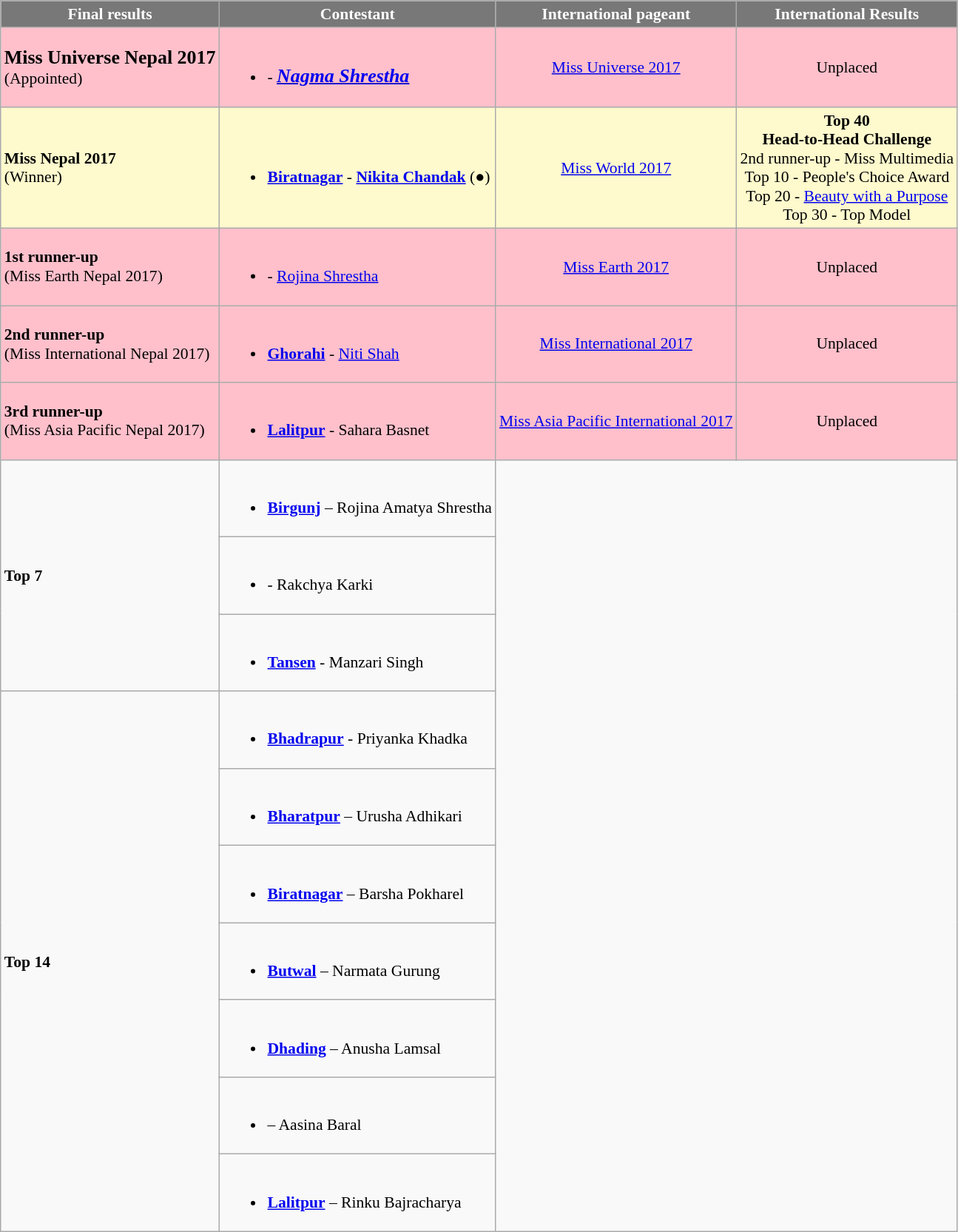<table class="wikitable sortable" style="font-size: 90%">
<tr>
<th style="background-color:#787878;color:#FFFFFF;">Final results</th>
<th style="background-color:#787878;color:#FFFFFF;">Contestant</th>
<th style="background-color:#787878;color:#FFFFFF;">International pageant</th>
<th style="background-color:#787878;color:#FFFFFF;">International Results</th>
</tr>
<tr>
<td style="background:pink;"><strong><big>Miss Universe Nepal 2017</big></strong><br>(Appointed)</td>
<td style="background:pink;"><br><ul><li><strong></strong> - <big><strong><em><u><a href='#'>Nagma Shrestha</a></u></em></strong></big></li></ul></td>
<td style="background:pink; text-align:center;"><a href='#'>Miss Universe 2017</a></td>
<td style="background:pink; text-align:center;">Unplaced</td>
</tr>
<tr>
<td style="background:#FFFACD;"><strong>Miss Nepal 2017</strong><br>(Winner)</td>
<td style="background:#FFFACD;"><br><ul><li><strong> <a href='#'>Biratnagar</a></strong> - <strong><a href='#'>Nikita Chandak</a></strong> (●)</li></ul></td>
<td style="background:#FFFACD; text-align:center;"><a href='#'>Miss World 2017</a></td>
<td style="background:#FFFACD; text-align:center;"><strong>Top 40</strong> <br> <strong>Head-to-Head Challenge</strong> <br> 2nd runner-up - Miss Multimedia <br> Top 10 - People's Choice Award <br> Top 20 - <a href='#'>Beauty with a Purpose</a> <br> Top 30 - Top Model</td>
</tr>
<tr>
<td style="background:pink;"><strong>1st runner-up</strong><br>(Miss Earth Nepal 2017)</td>
<td style="background:pink;"><br><ul><li><strong></strong> - <a href='#'>Rojina Shrestha</a></li></ul></td>
<td style="background:pink; text-align:center;"><a href='#'>Miss Earth 2017</a></td>
<td style="background:pink; text-align:center;">Unplaced</td>
</tr>
<tr>
<td style="background:pink;"><strong>2nd runner-up</strong><br>(Miss International Nepal 2017)</td>
<td style="background:pink;"><br><ul><li><strong> <a href='#'>Ghorahi</a></strong> - <a href='#'>Niti Shah</a></li></ul></td>
<td style="background:pink; text-align:center;"><a href='#'>Miss International 2017</a></td>
<td style="background:pink; text-align:center;">Unplaced</td>
</tr>
<tr>
<td style="background:pink;"><strong>3rd runner-up</strong><br>(Miss Asia Pacific Nepal 2017)</td>
<td style="background:pink;"><br><ul><li><strong> <a href='#'>Lalitpur</a></strong> - Sahara Basnet</li></ul></td>
<td style="background:pink; text-align:center;"><a href='#'>Miss Asia Pacific International 2017</a></td>
<td style="background:pink; text-align:center;">Unplaced</td>
</tr>
<tr>
<td rowspan="3"><strong>Top 7</strong></td>
<td><br><ul><li><strong> <a href='#'>Birgunj</a></strong> – Rojina Amatya Shrestha</li></ul></td>
</tr>
<tr>
<td><br><ul><li><strong></strong> - Rakchya Karki</li></ul></td>
</tr>
<tr>
<td><br><ul><li><strong> <a href='#'>Tansen</a></strong> - Manzari Singh</li></ul></td>
</tr>
<tr>
<td rowspan="7"><strong>Top 14</strong></td>
<td><br><ul><li><strong> <a href='#'>Bhadrapur</a></strong> - Priyanka Khadka</li></ul></td>
</tr>
<tr>
<td><br><ul><li><strong> <a href='#'>Bharatpur</a></strong> – Urusha Adhikari</li></ul></td>
</tr>
<tr>
<td><br><ul><li><strong> <a href='#'>Biratnagar</a></strong> – Barsha Pokharel</li></ul></td>
</tr>
<tr>
<td><br><ul><li><strong> <a href='#'>Butwal</a></strong> – Narmata Gurung</li></ul></td>
</tr>
<tr>
<td><br><ul><li><strong> <a href='#'>Dhading</a></strong> – Anusha Lamsal</li></ul></td>
</tr>
<tr>
<td><br><ul><li><strong></strong> – Aasina Baral</li></ul></td>
</tr>
<tr>
<td><br><ul><li><strong> <a href='#'>Lalitpur</a></strong> – Rinku Bajracharya</li></ul></td>
</tr>
</table>
